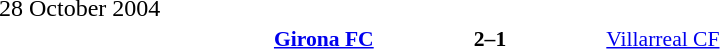<table width=100% cellspacing=1>
<tr>
<th width=20%></th>
<th width=12%></th>
<th width=20%></th>
<th></th>
</tr>
<tr>
<td>28 October 2004</td>
</tr>
<tr style=font-size:90%>
<td align=right><strong><a href='#'>Girona FC</a></strong></td>
<td align=center><strong>2–1</strong></td>
<td><a href='#'>Villarreal CF</a></td>
</tr>
</table>
